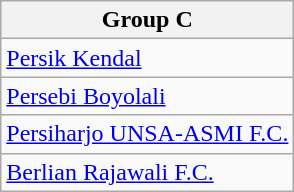<table class="wikitable">
<tr>
<th>Group C</th>
</tr>
<tr>
<td><a href='#'>Persik Kendal</a></td>
</tr>
<tr>
<td><a href='#'>Persebi Boyolali</a></td>
</tr>
<tr>
<td><a href='#'>Persiharjo UNSA-ASMI F.C.</a></td>
</tr>
<tr>
<td><a href='#'>Berlian Rajawali F.C.</a></td>
</tr>
</table>
